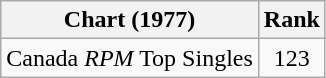<table class="wikitable">
<tr>
<th>Chart (1977)</th>
<th>Rank</th>
</tr>
<tr>
<td>Canada <em>RPM</em> Top Singles</td>
<td style="text-align:center;">123</td>
</tr>
</table>
